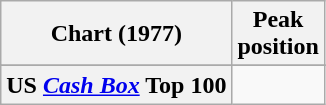<table class="wikitable sortable plainrowheaders">
<tr>
<th>Chart (1977)</th>
<th>Peak<br>position</th>
</tr>
<tr>
</tr>
<tr>
</tr>
<tr>
</tr>
<tr>
</tr>
<tr>
<th scope="row">US <em><a href='#'>Cash Box</a></em> Top 100</th>
<td></td>
</tr>
</table>
